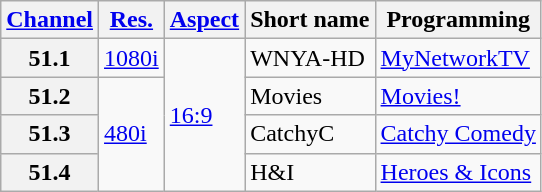<table class="wikitable">
<tr>
<th scope = "col"><a href='#'>Channel</a></th>
<th scope = "col"><a href='#'>Res.</a></th>
<th scope = "col"><a href='#'>Aspect</a></th>
<th scope = "col">Short name</th>
<th scope = "col">Programming</th>
</tr>
<tr>
<th scope = "row">51.1</th>
<td><a href='#'>1080i</a></td>
<td rowspan=4><a href='#'>16:9</a></td>
<td>WNYA-HD</td>
<td><a href='#'>MyNetworkTV</a></td>
</tr>
<tr>
<th scope = "row">51.2</th>
<td rowspan=3><a href='#'>480i</a></td>
<td>Movies</td>
<td><a href='#'>Movies!</a></td>
</tr>
<tr>
<th scope = "row">51.3</th>
<td>CatchyC</td>
<td><a href='#'>Catchy Comedy</a></td>
</tr>
<tr>
<th scope = "row">51.4</th>
<td>H&I</td>
<td><a href='#'>Heroes & Icons</a></td>
</tr>
</table>
